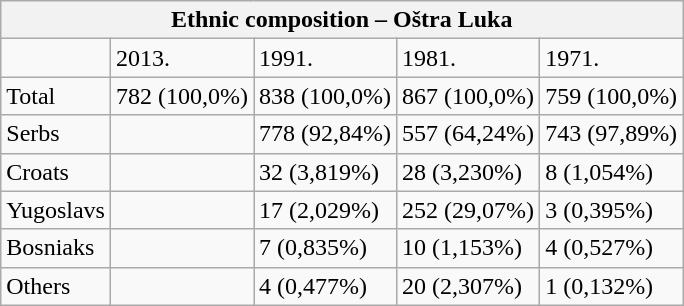<table class="wikitable">
<tr>
<th colspan="8">Ethnic composition – Oštra Luka</th>
</tr>
<tr>
<td></td>
<td>2013.</td>
<td>1991.</td>
<td>1981.</td>
<td>1971.</td>
</tr>
<tr>
<td>Total</td>
<td>782 (100,0%)</td>
<td>838 (100,0%)</td>
<td>867 (100,0%)</td>
<td>759 (100,0%)</td>
</tr>
<tr>
<td>Serbs</td>
<td></td>
<td>778 (92,84%)</td>
<td>557 (64,24%)</td>
<td>743 (97,89%)</td>
</tr>
<tr>
<td>Croats</td>
<td></td>
<td>32 (3,819%)</td>
<td>28 (3,230%)</td>
<td>8 (1,054%)</td>
</tr>
<tr>
<td>Yugoslavs</td>
<td></td>
<td>17 (2,029%)</td>
<td>252 (29,07%)</td>
<td>3 (0,395%)</td>
</tr>
<tr>
<td>Bosniaks</td>
<td></td>
<td>7 (0,835%)</td>
<td>10 (1,153%)</td>
<td>4 (0,527%)</td>
</tr>
<tr>
<td>Others</td>
<td></td>
<td>4 (0,477%)</td>
<td>20 (2,307%)</td>
<td>1 (0,132%)</td>
</tr>
</table>
